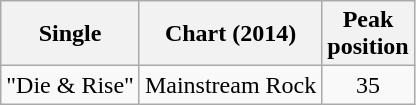<table class="wikitable plainrowheaders">
<tr>
<th>Single</th>
<th>Chart (2014)</th>
<th>Peak<br>position</th>
</tr>
<tr>
<td>"Die & Rise"</td>
<td>Mainstream Rock</td>
<td style="text-align:center;">35</td>
</tr>
</table>
